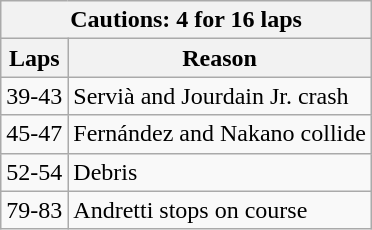<table class="wikitable">
<tr>
<th colspan=2>Cautions: 4 for 16 laps</th>
</tr>
<tr>
<th>Laps</th>
<th>Reason</th>
</tr>
<tr>
<td>39-43</td>
<td>Servià and Jourdain Jr. crash</td>
</tr>
<tr>
<td>45-47</td>
<td>Fernández and Nakano collide</td>
</tr>
<tr>
<td>52-54</td>
<td>Debris</td>
</tr>
<tr>
<td>79-83</td>
<td>Andretti stops on course</td>
</tr>
</table>
